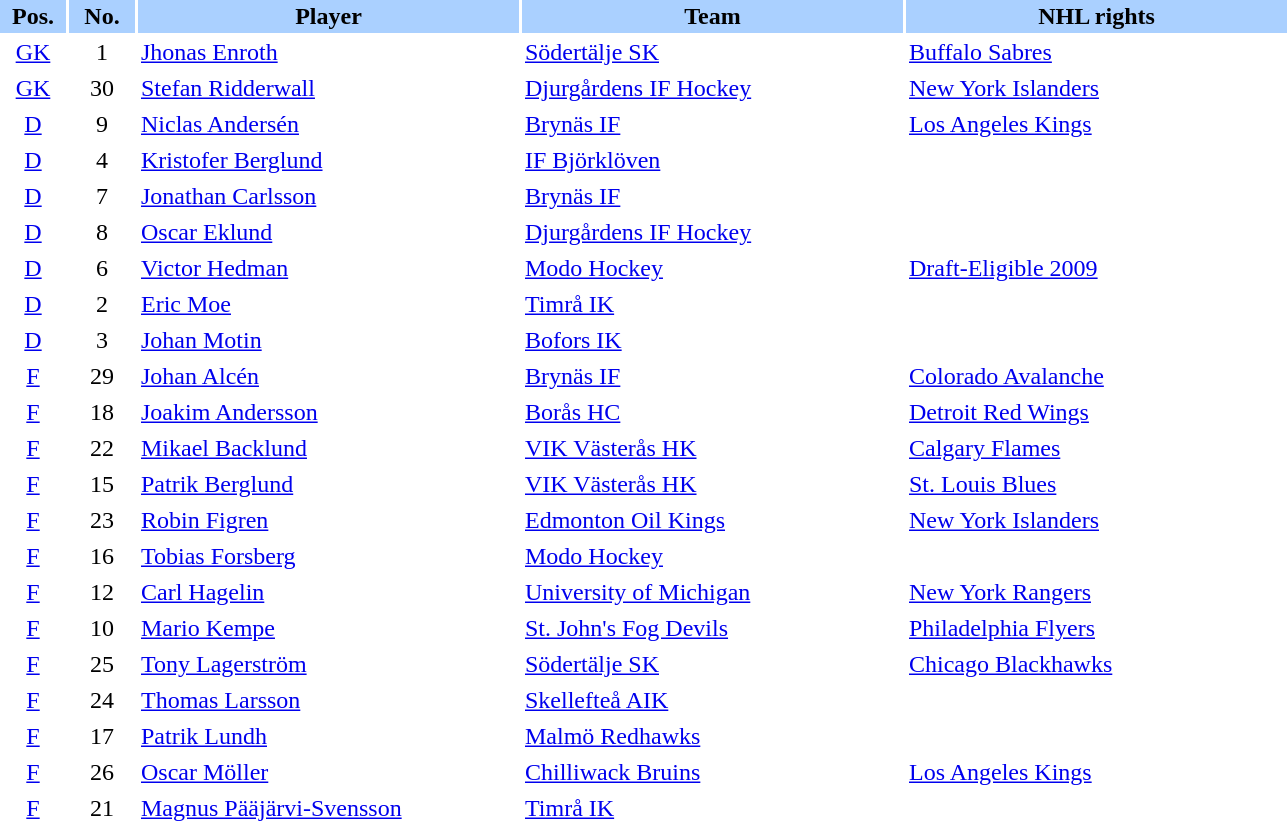<table border="0" cellspacing="2" cellpadding="2">
<tr bgcolor=AAD0FF>
<th width=40>Pos.</th>
<th width=40>No.</th>
<th width=250>Player</th>
<th width=250>Team</th>
<th width=250>NHL rights</th>
</tr>
<tr>
<td style="text-align:center;"><a href='#'>GK</a></td>
<td style="text-align:center;">1</td>
<td><a href='#'>Jhonas Enroth</a></td>
<td> <a href='#'>Södertälje SK</a></td>
<td><a href='#'>Buffalo Sabres</a></td>
</tr>
<tr>
<td style="text-align:center;"><a href='#'>GK</a></td>
<td style="text-align:center;">30</td>
<td><a href='#'>Stefan Ridderwall</a></td>
<td> <a href='#'>Djurgårdens IF Hockey</a></td>
<td><a href='#'>New York Islanders</a></td>
</tr>
<tr>
<td style="text-align:center;"><a href='#'>D</a></td>
<td style="text-align:center;">9</td>
<td><a href='#'>Niclas Andersén</a></td>
<td> <a href='#'>Brynäs IF</a></td>
<td><a href='#'>Los Angeles Kings</a></td>
</tr>
<tr>
<td style="text-align:center;"><a href='#'>D</a></td>
<td style="text-align:center;">4</td>
<td><a href='#'>Kristofer Berglund</a></td>
<td> <a href='#'>IF Björklöven</a></td>
<td></td>
</tr>
<tr>
<td style="text-align:center;"><a href='#'>D</a></td>
<td style="text-align:center;">7</td>
<td><a href='#'>Jonathan Carlsson</a></td>
<td> <a href='#'>Brynäs IF</a></td>
<td></td>
</tr>
<tr>
<td style="text-align:center;"><a href='#'>D</a></td>
<td style="text-align:center;">8</td>
<td><a href='#'>Oscar Eklund</a></td>
<td> <a href='#'>Djurgårdens IF Hockey</a></td>
</tr>
<tr>
<td style="text-align:center;"><a href='#'>D</a></td>
<td style="text-align:center;">6</td>
<td><a href='#'>Victor Hedman</a></td>
<td> <a href='#'>Modo Hockey</a></td>
<td><a href='#'>Draft-Eligible 2009</a></td>
</tr>
<tr>
<td style="text-align:center;"><a href='#'>D</a></td>
<td style="text-align:center;">2</td>
<td><a href='#'>Eric Moe</a></td>
<td> <a href='#'>Timrå IK</a></td>
</tr>
<tr>
<td style="text-align:center;"><a href='#'>D</a></td>
<td style="text-align:center;">3</td>
<td><a href='#'>Johan Motin</a></td>
<td> <a href='#'>Bofors IK</a></td>
<td></td>
</tr>
<tr>
<td style="text-align:center;"><a href='#'>F</a></td>
<td style="text-align:center;">29</td>
<td><a href='#'>Johan Alcén</a></td>
<td> <a href='#'>Brynäs IF</a></td>
<td><a href='#'>Colorado Avalanche</a></td>
</tr>
<tr>
<td style="text-align:center;"><a href='#'>F</a></td>
<td style="text-align:center;">18</td>
<td><a href='#'>Joakim Andersson</a></td>
<td> <a href='#'>Borås HC</a></td>
<td><a href='#'>Detroit Red Wings</a></td>
</tr>
<tr>
<td style="text-align:center;"><a href='#'>F</a></td>
<td style="text-align:center;">22</td>
<td><a href='#'>Mikael Backlund</a></td>
<td> <a href='#'>VIK Västerås HK</a></td>
<td><a href='#'>Calgary Flames</a></td>
</tr>
<tr>
<td style="text-align:center;"><a href='#'>F</a></td>
<td style="text-align:center;">15</td>
<td><a href='#'>Patrik Berglund</a></td>
<td> <a href='#'>VIK Västerås HK</a></td>
<td><a href='#'>St. Louis Blues</a></td>
</tr>
<tr>
<td style="text-align:center;"><a href='#'>F</a></td>
<td style="text-align:center;">23</td>
<td><a href='#'>Robin Figren</a></td>
<td> <a href='#'>Edmonton Oil Kings</a></td>
<td><a href='#'>New York Islanders</a></td>
</tr>
<tr>
<td style="text-align:center;"><a href='#'>F</a></td>
<td style="text-align:center;">16</td>
<td><a href='#'>Tobias Forsberg</a></td>
<td> <a href='#'>Modo Hockey</a></td>
</tr>
<tr>
<td style="text-align:center;"><a href='#'>F</a></td>
<td style="text-align:center;">12</td>
<td><a href='#'>Carl Hagelin</a></td>
<td> <a href='#'>University of Michigan</a></td>
<td><a href='#'>New York Rangers</a></td>
</tr>
<tr>
<td style="text-align:center;"><a href='#'>F</a></td>
<td style="text-align:center;">10</td>
<td><a href='#'>Mario Kempe</a></td>
<td> <a href='#'>St. John's Fog Devils</a></td>
<td><a href='#'>Philadelphia Flyers</a></td>
</tr>
<tr>
<td style="text-align:center;"><a href='#'>F</a></td>
<td style="text-align:center;">25</td>
<td><a href='#'>Tony Lagerström</a></td>
<td> <a href='#'>Södertälje SK</a></td>
<td><a href='#'>Chicago Blackhawks</a></td>
</tr>
<tr>
<td style="text-align:center;"><a href='#'>F</a></td>
<td style="text-align:center;">24</td>
<td><a href='#'>Thomas Larsson</a></td>
<td> <a href='#'>Skellefteå AIK</a></td>
</tr>
<tr>
<td style="text-align:center;"><a href='#'>F</a></td>
<td style="text-align:center;">17</td>
<td><a href='#'>Patrik Lundh</a></td>
<td> <a href='#'>Malmö Redhawks</a></td>
</tr>
<tr>
<td style="text-align:center;"><a href='#'>F</a></td>
<td style="text-align:center;">26</td>
<td><a href='#'>Oscar Möller</a></td>
<td> <a href='#'>Chilliwack Bruins</a></td>
<td><a href='#'>Los Angeles Kings</a></td>
</tr>
<tr>
<td style="text-align:center;"><a href='#'>F</a></td>
<td style="text-align:center;">21</td>
<td><a href='#'>Magnus Pääjärvi-Svensson</a></td>
<td> <a href='#'>Timrå IK</a></td>
<td></td>
</tr>
</table>
